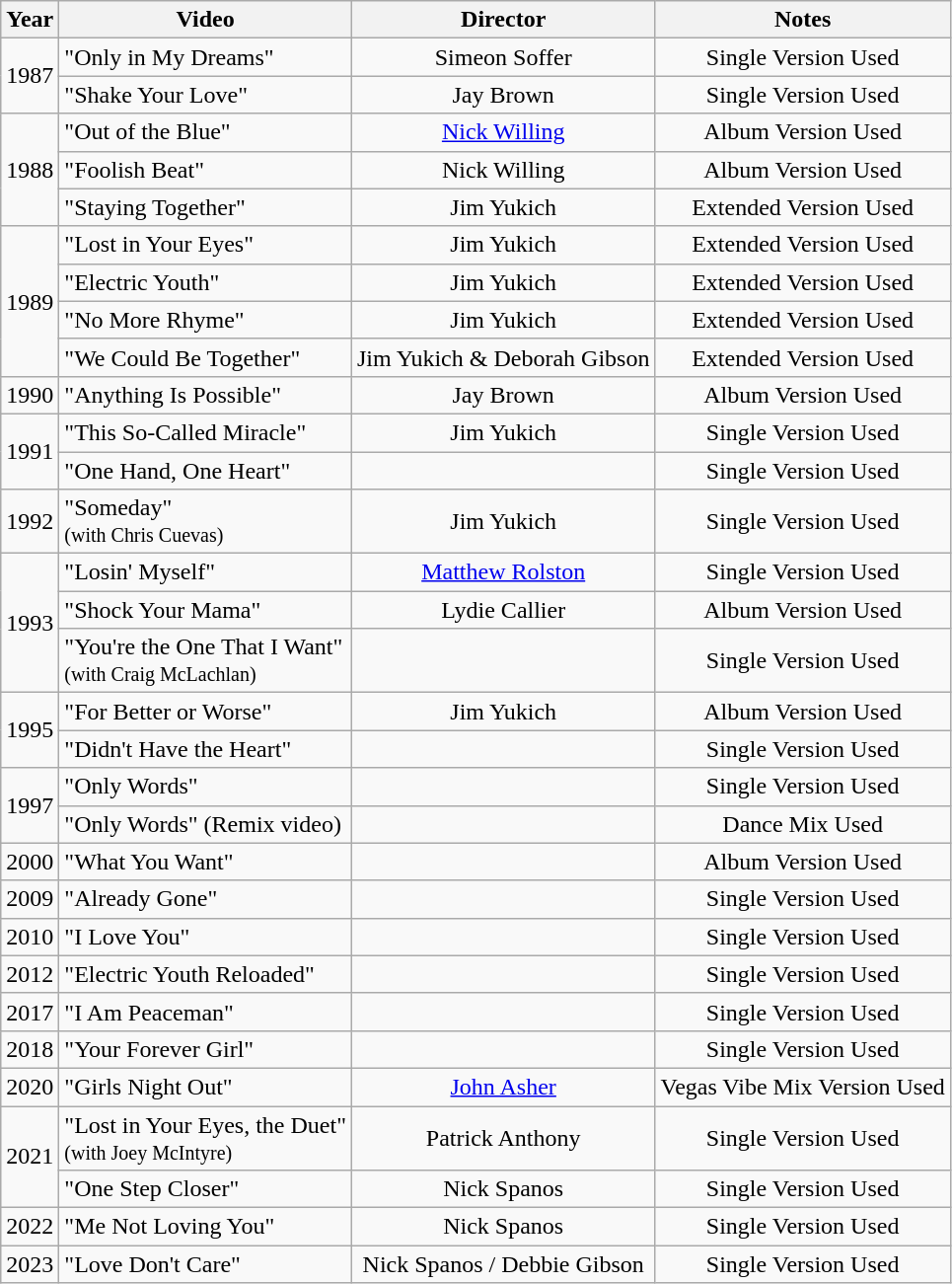<table class="wikitable">
<tr>
<th !style="text-align: center;" rowspan="1">Year</th>
<th !style="text-align: center;" rowspan="1">Video</th>
<th !style="text-align: center;" rowspan="1">Director</th>
<th !style="text-align: center;" rowspan="1">Notes</th>
</tr>
<tr>
<td style="text-align: center;" rowspan="2">1987</td>
<td style="text-align: left;">"Only in My Dreams"</td>
<td style="text-align: center;">Simeon Soffer</td>
<td style="text-align: center;">Single Version Used</td>
</tr>
<tr>
<td style="text-align: left;">"Shake Your Love"</td>
<td style="text-align: center;">Jay Brown</td>
<td style="text-align: center;">Single Version Used</td>
</tr>
<tr>
<td style="text-align: center;" rowspan="3">1988</td>
<td style="text-align: left;">"Out of the Blue"</td>
<td style="text-align: center;"><a href='#'>Nick Willing</a></td>
<td style="text-align: center;">Album Version Used</td>
</tr>
<tr>
<td style="text-align: left;">"Foolish Beat"</td>
<td style="text-align: center;">Nick Willing</td>
<td style="text-align: center;">Album Version Used</td>
</tr>
<tr>
<td style="text-align: left;">"Staying Together"</td>
<td style="text-align: center;">Jim Yukich</td>
<td style="text-align: center;">Extended Version Used</td>
</tr>
<tr>
<td style="text-align: center;" rowspan="4">1989</td>
<td style="text-align: left;">"Lost in Your Eyes"</td>
<td style="text-align: center;">Jim Yukich</td>
<td style="text-align: center;">Extended Version Used</td>
</tr>
<tr>
<td style="text-align: left;">"Electric Youth"</td>
<td style="text-align: center;">Jim Yukich</td>
<td style="text-align: center;">Extended Version Used</td>
</tr>
<tr>
<td style="text-align: left;">"No More Rhyme"</td>
<td style="text-align: center;">Jim Yukich</td>
<td style="text-align: center;">Extended Version Used</td>
</tr>
<tr>
<td style="text-align: left;">"We Could Be Together"</td>
<td style="text-align: center;">Jim Yukich & Deborah Gibson</td>
<td style="text-align: center;">Extended Version Used</td>
</tr>
<tr>
<td style="text-align: center;">1990</td>
<td style="text-align: left;">"Anything Is Possible"</td>
<td style="text-align: center;">Jay Brown</td>
<td style="text-align: center;">Album Version Used</td>
</tr>
<tr>
<td style="text-align: center;" rowspan="2">1991</td>
<td style="text-align: left;">"This So-Called Miracle"</td>
<td style="text-align: center;">Jim Yukich</td>
<td style="text-align: center;">Single Version Used</td>
</tr>
<tr>
<td style="text-align: left;">"One Hand, One Heart"</td>
<td style="text-align: center;"></td>
<td style="text-align: center;">Single Version Used</td>
</tr>
<tr>
<td style="text-align: center;">1992</td>
<td style="text-align: left;">"Someday"<br> <small>(with Chris Cuevas)</small></td>
<td style="text-align: center;">Jim Yukich</td>
<td style="text-align: center;">Single Version Used</td>
</tr>
<tr>
<td style="text-align: center;" rowspan="3">1993</td>
<td style="text-align: left;">"Losin' Myself"</td>
<td style="text-align: center;"><a href='#'>Matthew Rolston</a></td>
<td style="text-align: center;">Single Version Used</td>
</tr>
<tr>
<td style="text-align: left;">"Shock Your Mama"</td>
<td style="text-align: center;">Lydie Callier</td>
<td style="text-align: center;">Album Version Used</td>
</tr>
<tr>
<td style="text-align: left;">"You're the One That I Want"<br> <small>(with Craig McLachlan)</small></td>
<td style="text-align: center;"></td>
<td style="text-align: center;">Single Version Used</td>
</tr>
<tr>
<td style="text-align: center;" rowspan="2">1995</td>
<td style="text-align: left;">"For Better or Worse"</td>
<td style="text-align: center;">Jim Yukich</td>
<td style="text-align: center;">Album Version Used</td>
</tr>
<tr>
<td style="text-align: left;">"Didn't Have the Heart"</td>
<td style="text-align: center;"></td>
<td style="text-align: center;">Single Version Used</td>
</tr>
<tr>
<td style="text-align: center;" rowspan="2">1997</td>
<td style="text-align: left;">"Only Words"</td>
<td style="text-align: center;"></td>
<td style="text-align: center;">Single Version Used</td>
</tr>
<tr>
<td style="text-align: left;">"Only Words" (Remix video)</td>
<td style="text-align: center;"></td>
<td style="text-align: center;">Dance Mix Used</td>
</tr>
<tr>
<td style="text-align: center;">2000</td>
<td style="text-align: left;">"What You Want"</td>
<td style="text-align: center;"></td>
<td style="text-align: center;">Album Version Used</td>
</tr>
<tr>
<td style="text-align: center;">2009</td>
<td style="text-align: left;">"Already Gone"</td>
<td style="text-align: center;"></td>
<td style="text-align: center;">Single Version Used</td>
</tr>
<tr>
<td style="text-align: center;">2010</td>
<td style="text-align: left;">"I Love You"</td>
<td style="text-align: center;"></td>
<td style="text-align: center;">Single Version Used</td>
</tr>
<tr>
<td style="text-align: center;">2012</td>
<td style="text-align: left;">"Electric Youth Reloaded"</td>
<td style="text-align: center;"></td>
<td style="text-align: center;">Single Version Used</td>
</tr>
<tr>
<td style="text-align: center;">2017</td>
<td style="text-align: left;">"I Am Peaceman"</td>
<td style="text-align: center;"></td>
<td style="text-align: center;">Single Version Used</td>
</tr>
<tr>
<td style="text-align: center;">2018</td>
<td style="text-align: left;">"Your Forever Girl"</td>
<td style="text-align: center;"></td>
<td style="text-align: center;">Single Version Used</td>
</tr>
<tr>
<td style="text-align: center;">2020</td>
<td style="text-align: left;">"Girls Night Out"</td>
<td style="text-align: center;"><a href='#'>John Asher</a></td>
<td style="text-align: center;">Vegas Vibe Mix Version Used</td>
</tr>
<tr>
<td style="text-align: center;" rowspan="2">2021</td>
<td style="text-align: left;">"Lost in Your Eyes, the Duet"<br> <small>(with Joey McIntyre)</small></td>
<td style="text-align: center;">Patrick Anthony</td>
<td style="text-align: center;">Single Version Used</td>
</tr>
<tr>
<td style="text-align: left;">"One Step Closer"</td>
<td style="text-align: center;">Nick Spanos</td>
<td style="text-align: center;">Single Version Used</td>
</tr>
<tr>
<td style="text-align: center;">2022</td>
<td style="text-align: left;">"Me Not Loving You"</td>
<td style="text-align: center;">Nick Spanos</td>
<td style="text-align: center;">Single Version Used</td>
</tr>
<tr>
<td style="text-align: center;">2023</td>
<td style="text-align: left;">"Love Don't Care"</td>
<td style="text-align: center;">Nick Spanos / Debbie Gibson</td>
<td style="text-align: center;">Single Version Used</td>
</tr>
</table>
